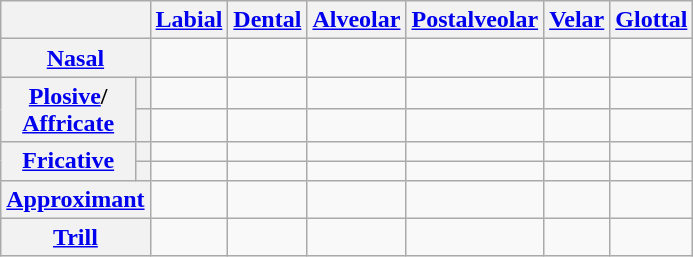<table class="wikitable" style="text-align: center;">
<tr>
<th colspan="2"></th>
<th><a href='#'>Labial</a></th>
<th><a href='#'>Dental</a></th>
<th><a href='#'>Alveolar</a></th>
<th><a href='#'>Postalveolar</a></th>
<th><a href='#'>Velar</a></th>
<th><a href='#'>Glottal</a></th>
</tr>
<tr>
<th colspan="2"><a href='#'>Nasal</a></th>
<td></td>
<td></td>
<td></td>
<td></td>
<td></td>
<td></td>
</tr>
<tr>
<th rowspan="2"><a href='#'>Plosive</a>/<br><a href='#'>Affricate</a></th>
<th></th>
<td></td>
<td></td>
<td></td>
<td></td>
<td></td>
<td></td>
</tr>
<tr>
<th></th>
<td></td>
<td></td>
<td></td>
<td></td>
<td></td>
<td></td>
</tr>
<tr>
<th rowspan="2"><a href='#'>Fricative</a></th>
<th></th>
<td></td>
<td></td>
<td></td>
<td></td>
<td></td>
<td></td>
</tr>
<tr>
<th></th>
<td></td>
<td></td>
<td></td>
<td></td>
<td></td>
<td></td>
</tr>
<tr>
<th colspan="2"><a href='#'>Approximant</a></th>
<td></td>
<td></td>
<td></td>
<td></td>
<td></td>
<td></td>
</tr>
<tr>
<th colspan="2"><a href='#'>Trill</a></th>
<td></td>
<td></td>
<td></td>
<td></td>
<td></td>
<td></td>
</tr>
</table>
